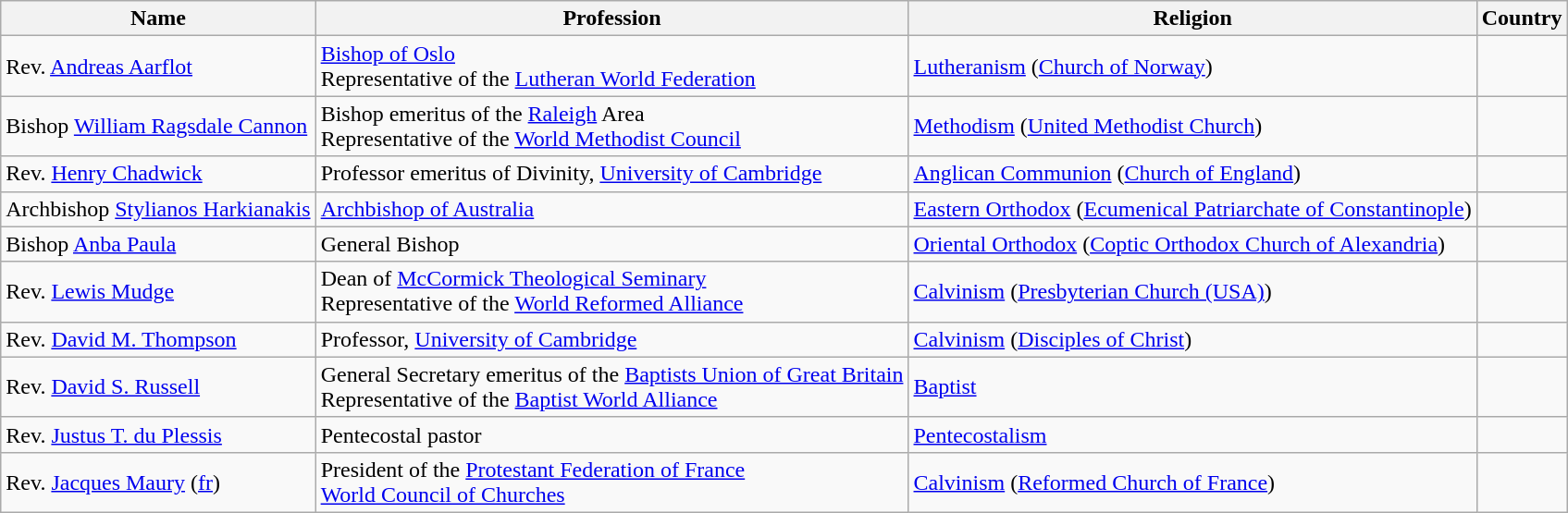<table class="wikitable">
<tr>
<th>Name</th>
<th>Profession</th>
<th>Religion</th>
<th>Country</th>
</tr>
<tr>
<td>Rev. <a href='#'>Andreas Aarflot</a></td>
<td><a href='#'>Bishop of Oslo</a><br>Representative of the <a href='#'>Lutheran World Federation</a></td>
<td><a href='#'>Lutheranism</a> (<a href='#'>Church of Norway</a>)</td>
<td></td>
</tr>
<tr>
<td>Bishop <a href='#'>William Ragsdale Cannon</a></td>
<td>Bishop emeritus of the <a href='#'>Raleigh</a> Area<br>Representative of the <a href='#'>World Methodist Council</a></td>
<td><a href='#'>Methodism</a> (<a href='#'>United Methodist Church</a>)</td>
<td></td>
</tr>
<tr>
<td>Rev. <a href='#'>Henry Chadwick</a></td>
<td>Professor emeritus of Divinity, <a href='#'>University of Cambridge</a></td>
<td><a href='#'>Anglican Communion</a> (<a href='#'>Church of England</a>)</td>
<td></td>
</tr>
<tr>
<td>Archbishop <a href='#'>Stylianos Harkianakis</a></td>
<td><a href='#'>Archbishop of Australia</a></td>
<td><a href='#'>Eastern Orthodox</a> (<a href='#'>Ecumenical Patriarchate of Constantinople</a>)</td>
<td></td>
</tr>
<tr>
<td>Bishop <a href='#'>Anba Paula</a></td>
<td>General Bishop</td>
<td><a href='#'>Oriental Orthodox</a> (<a href='#'>Coptic Orthodox Church of Alexandria</a>)</td>
<td></td>
</tr>
<tr>
<td>Rev. <a href='#'>Lewis Mudge</a></td>
<td>Dean of <a href='#'>McCormick Theological Seminary</a><br>Representative of the <a href='#'>World Reformed Alliance</a></td>
<td><a href='#'>Calvinism</a> (<a href='#'>Presbyterian Church (USA)</a>)</td>
<td></td>
</tr>
<tr>
<td>Rev. <a href='#'>David M. Thompson</a></td>
<td>Professor, <a href='#'>University of Cambridge</a></td>
<td><a href='#'>Calvinism</a> (<a href='#'>Disciples of Christ</a>)</td>
<td></td>
</tr>
<tr>
<td>Rev. <a href='#'>David S. Russell</a></td>
<td>General Secretary emeritus of the <a href='#'>Baptists Union of Great Britain</a><br>Representative of the <a href='#'>Baptist World Alliance</a></td>
<td><a href='#'>Baptist</a></td>
<td></td>
</tr>
<tr>
<td>Rev. <a href='#'>Justus T. du Plessis</a></td>
<td>Pentecostal pastor</td>
<td><a href='#'>Pentecostalism</a></td>
<td></td>
</tr>
<tr>
<td>Rev. <a href='#'>Jacques Maury</a> (<a href='#'>fr</a>)</td>
<td>President of the <a href='#'>Protestant Federation of France</a><br><a href='#'>World Council of Churches</a></td>
<td><a href='#'>Calvinism</a> (<a href='#'>Reformed Church of France</a>)</td>
<td></td>
</tr>
</table>
